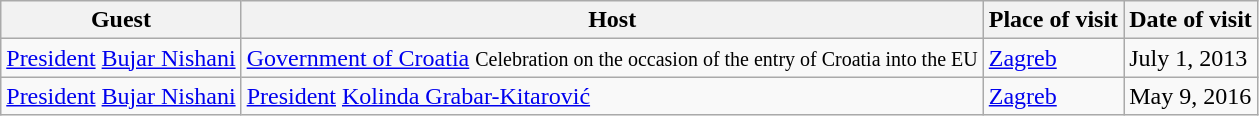<table class="wikitable" border="1">
<tr>
<th>Guest</th>
<th>Host</th>
<th>Place of visit</th>
<th>Date of visit</th>
</tr>
<tr>
<td> <a href='#'>President</a> <a href='#'>Bujar Nishani</a></td>
<td> <a href='#'>Government of Croatia</a> <small>Celebration on the occasion of the entry of Croatia into the EU</small></td>
<td><a href='#'>Zagreb</a></td>
<td>July 1, 2013</td>
</tr>
<tr>
<td> <a href='#'>President</a> <a href='#'>Bujar Nishani</a></td>
<td> <a href='#'>President</a>  <a href='#'>Kolinda Grabar-Kitarović</a></td>
<td><a href='#'>Zagreb</a></td>
<td>May 9, 2016</td>
</tr>
</table>
